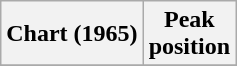<table class="wikitable sortable plainrowheaders" style="text-align:center">
<tr>
<th scope="col">Chart (1965)</th>
<th scope="col">Peak<br>position</th>
</tr>
<tr>
</tr>
</table>
